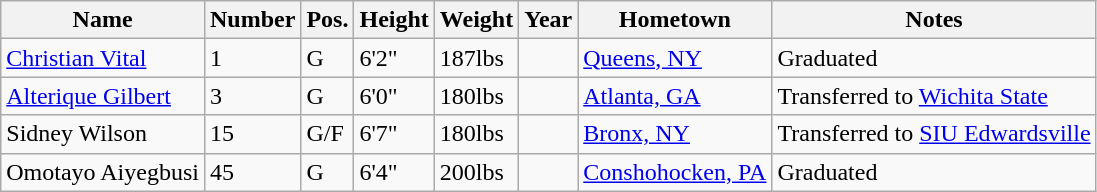<table class="wikitable sortable">
<tr>
<th>Name</th>
<th>Number</th>
<th>Pos.</th>
<th>Height</th>
<th>Weight</th>
<th>Year</th>
<th>Hometown</th>
<th class="unsortable">Notes</th>
</tr>
<tr>
<td><a href='#'>Christian Vital</a></td>
<td>1</td>
<td>G</td>
<td>6'2"</td>
<td>187lbs</td>
<td></td>
<td><a href='#'>Queens, NY</a></td>
<td>Graduated</td>
</tr>
<tr>
<td><a href='#'>Alterique Gilbert</a></td>
<td>3</td>
<td>G</td>
<td>6'0"</td>
<td>180lbs</td>
<td></td>
<td><a href='#'>Atlanta, GA</a></td>
<td>Transferred to <a href='#'>Wichita State</a></td>
</tr>
<tr>
<td>Sidney Wilson</td>
<td>15</td>
<td>G/F</td>
<td>6'7"</td>
<td>180lbs</td>
<td></td>
<td><a href='#'>Bronx, NY</a></td>
<td>Transferred to <a href='#'>SIU Edwardsville</a></td>
</tr>
<tr>
<td>Omotayo Aiyegbusi</td>
<td>45</td>
<td>G</td>
<td>6'4"</td>
<td>200lbs</td>
<td></td>
<td><a href='#'>Conshohocken, PA</a></td>
<td>Graduated</td>
</tr>
</table>
